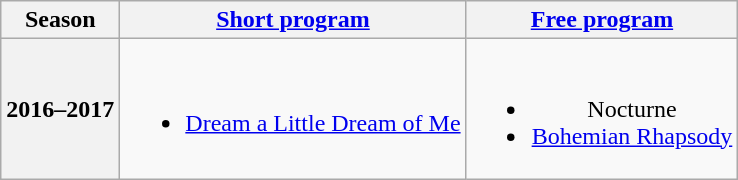<table class=wikitable style=text-align:center>
<tr>
<th>Season</th>
<th><a href='#'>Short program</a></th>
<th><a href='#'>Free program</a></th>
</tr>
<tr>
<th>2016–2017</th>
<td><br><ul><li><a href='#'>Dream a Little Dream of Me</a> <br></li></ul></td>
<td><br><ul><li>Nocturne <br></li><li><a href='#'>Bohemian Rhapsody</a> <br></li></ul></td>
</tr>
</table>
